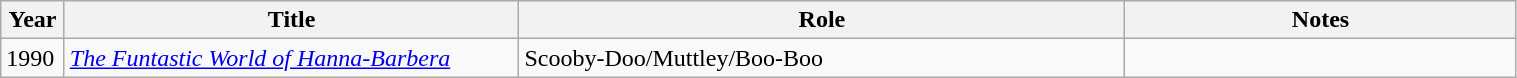<table class="wikitable sortable" width= 80%>
<tr>
<th width = 35px>Year</th>
<th width = 30%>Title</th>
<th width = 40%>Role</th>
<th width = "unsortable">Notes</th>
</tr>
<tr>
<td>1990</td>
<td><em><a href='#'>The Funtastic World of Hanna-Barbera</a></em></td>
<td>Scooby-Doo/Muttley/Boo-Boo</td>
<td></td>
</tr>
</table>
